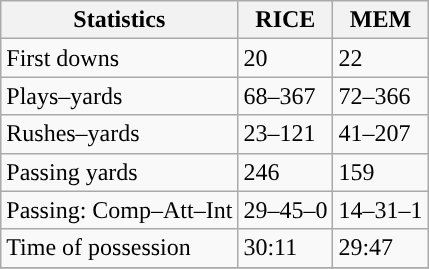<table class="wikitable" style="float: left;">
<tr>
<th>Statistics</th>
<th>RICE</th>
<th>MEM</th>
</tr>
<tr>
<td>First downs</td>
<td>20</td>
<td>22</td>
</tr>
<tr>
<td>Plays–yards</td>
<td>68–367</td>
<td>72–366</td>
</tr>
<tr>
<td>Rushes–yards</td>
<td>23–121</td>
<td>41–207</td>
</tr>
<tr>
<td>Passing yards</td>
<td>246</td>
<td>159</td>
</tr>
<tr>
<td>Passing: Comp–Att–Int</td>
<td>29–45–0</td>
<td>14–31–1</td>
</tr>
<tr>
<td>Time of possession</td>
<td>30:11</td>
<td>29:47</td>
</tr>
<tr>
</tr>
</table>
